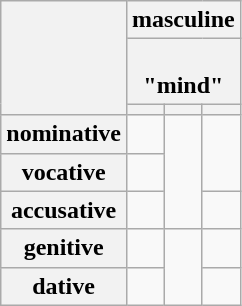<table class="wikitable polytonic">
<tr>
<th rowspan="3"></th>
<th colspan="3">masculine</th>
</tr>
<tr>
<th colspan="3"><br>"mind"</th>
</tr>
<tr>
<th></th>
<th></th>
<th></th>
</tr>
<tr>
<th>nominative</th>
<td></td>
<td rowspan="3"></td>
<td rowspan="2"></td>
</tr>
<tr>
<th>vocative</th>
<td></td>
</tr>
<tr>
<th>accusative</th>
<td></td>
<td></td>
</tr>
<tr>
<th>genitive</th>
<td></td>
<td rowspan="2"></td>
<td></td>
</tr>
<tr>
<th>dative</th>
<td></td>
<td></td>
</tr>
</table>
